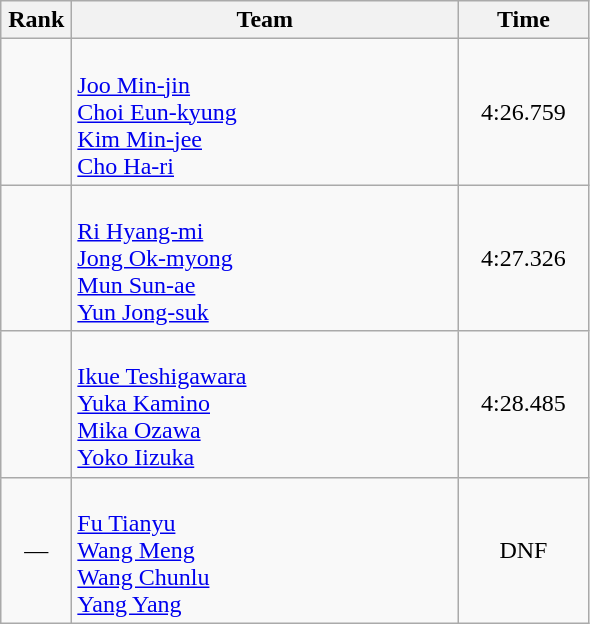<table class=wikitable style="text-align:center">
<tr>
<th width=40>Rank</th>
<th width=250>Team</th>
<th width=80>Time</th>
</tr>
<tr>
<td></td>
<td align=left><br><a href='#'>Joo Min-jin</a><br><a href='#'>Choi Eun-kyung</a><br><a href='#'>Kim Min-jee</a><br><a href='#'>Cho Ha-ri</a></td>
<td>4:26.759</td>
</tr>
<tr>
<td></td>
<td align=left><br><a href='#'>Ri Hyang-mi</a><br><a href='#'>Jong Ok-myong</a><br><a href='#'>Mun Sun-ae</a><br><a href='#'>Yun Jong-suk</a></td>
<td>4:27.326</td>
</tr>
<tr>
<td></td>
<td align=left><br><a href='#'>Ikue Teshigawara</a><br><a href='#'>Yuka Kamino</a><br><a href='#'>Mika Ozawa</a><br><a href='#'>Yoko Iizuka</a></td>
<td>4:28.485</td>
</tr>
<tr>
<td>—</td>
<td align=left><br><a href='#'>Fu Tianyu</a><br><a href='#'>Wang Meng</a><br><a href='#'>Wang Chunlu</a><br><a href='#'>Yang Yang</a></td>
<td>DNF</td>
</tr>
</table>
